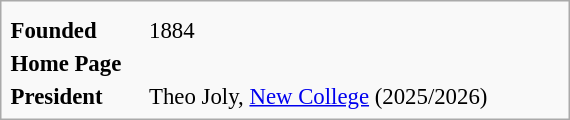<table class="infobox" style="width: 25em; text-align: left; font-size: 95%;">
<tr>
<td colspan="2" style="text-align:center;"></td>
</tr>
<tr>
<th>Founded</th>
<td>1884</td>
</tr>
<tr>
<th>Home Page</th>
<td></td>
</tr>
<tr>
<th>President</th>
<td>Theo Joly, <a href='#'>New College</a> (2025/2026)</td>
<td colspan="2" style="font-size: smaller;"></td>
</tr>
</table>
